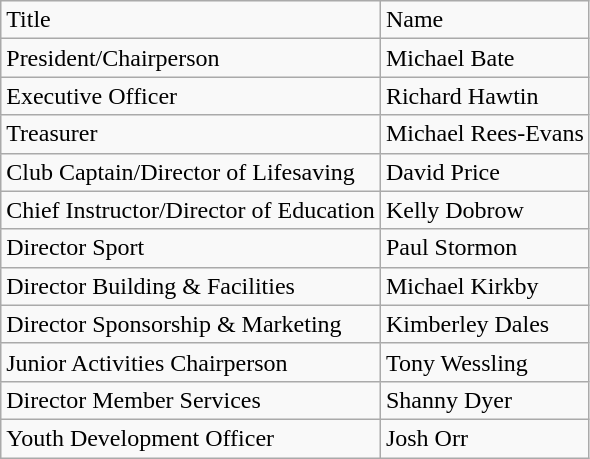<table class="wikitable">
<tr>
<td>Title</td>
<td>Name</td>
</tr>
<tr>
<td>President/Chairperson</td>
<td>Michael Bate</td>
</tr>
<tr>
<td>Executive Officer</td>
<td>Richard Hawtin</td>
</tr>
<tr>
<td>Treasurer</td>
<td>Michael Rees-Evans</td>
</tr>
<tr>
<td>Club Captain/Director of Lifesaving</td>
<td>David Price</td>
</tr>
<tr>
<td>Chief Instructor/Director of Education</td>
<td>Kelly Dobrow</td>
</tr>
<tr>
<td>Director Sport</td>
<td>Paul Stormon</td>
</tr>
<tr>
<td>Director Building & Facilities</td>
<td>Michael Kirkby </td>
</tr>
<tr>
<td>Director Sponsorship & Marketing</td>
<td>Kimberley Dales</td>
</tr>
<tr>
<td>Junior Activities Chairperson</td>
<td>Tony Wessling </td>
</tr>
<tr>
<td>Director Member Services</td>
<td>Shanny Dyer</td>
</tr>
<tr>
<td>Youth Development Officer</td>
<td>Josh Orr</td>
</tr>
</table>
